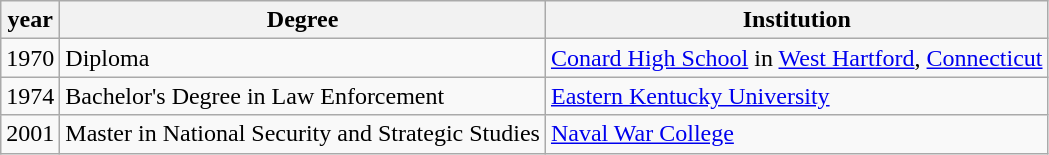<table class="wikitable">
<tr>
<th>year</th>
<th>Degree</th>
<th>Institution</th>
</tr>
<tr>
<td>1970</td>
<td>Diploma</td>
<td><a href='#'>Conard High School</a> in <a href='#'>West Hartford</a>, <a href='#'>Connecticut</a></td>
</tr>
<tr>
<td>1974</td>
<td>Bachelor's Degree in Law Enforcement</td>
<td><a href='#'>Eastern Kentucky University</a></td>
</tr>
<tr>
<td>2001</td>
<td>Master in National Security and Strategic Studies</td>
<td><a href='#'>Naval War College</a></td>
</tr>
</table>
